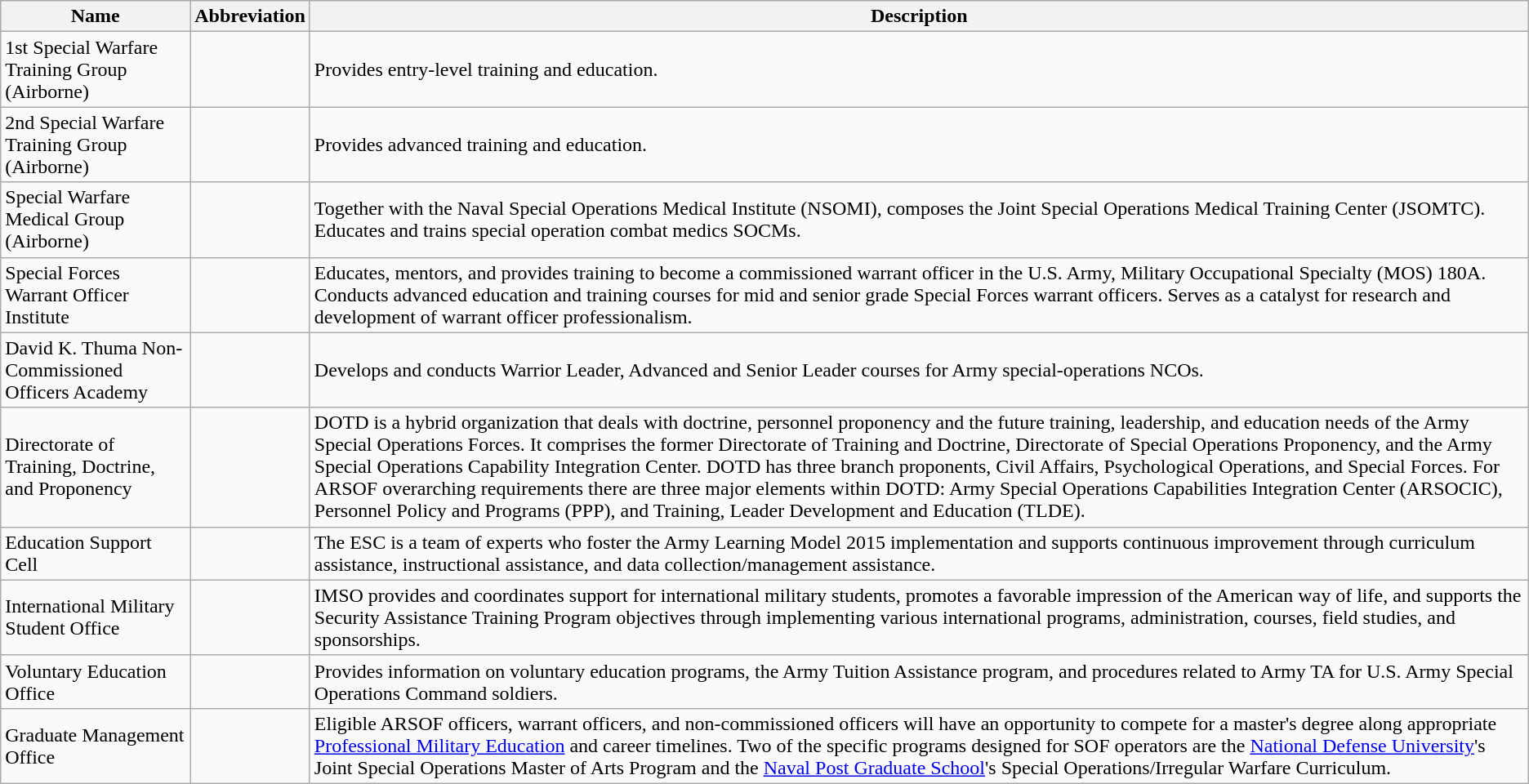<table class="wikitable">
<tr>
<th>Name</th>
<th>Abbreviation</th>
<th>Description</th>
</tr>
<tr>
<td>1st Special Warfare Training Group (Airborne)</td>
<td></td>
<td>Provides entry-level training and education.</td>
</tr>
<tr>
<td>2nd Special Warfare Training Group (Airborne)</td>
<td></td>
<td>Provides advanced training and education.</td>
</tr>
<tr>
<td>Special Warfare Medical Group (Airborne)</td>
<td></td>
<td>Together with the Naval Special Operations Medical Institute (NSOMI), composes the Joint Special Operations Medical Training Center (JSOMTC).  Educates and trains special operation combat medics SOCMs.</td>
</tr>
<tr>
<td>Special Forces Warrant Officer Institute</td>
<td></td>
<td>Educates, mentors, and provides training to become a commissioned warrant officer in the U.S. Army, Military Occupational Specialty (MOS) 180A. Conducts advanced education and training courses for mid and senior grade Special Forces warrant officers. Serves as a catalyst for research and development of warrant officer professionalism.</td>
</tr>
<tr>
<td>David K. Thuma Non-Commissioned Officers Academy</td>
<td></td>
<td>Develops and conducts Warrior Leader, Advanced and Senior Leader courses for Army special-operations NCOs.</td>
</tr>
<tr>
<td>Directorate of Training, Doctrine, and Proponency</td>
<td></td>
<td>DOTD is a hybrid organization that deals with doctrine, personnel proponency and the future training, leadership, and education needs of the Army Special Operations Forces.  It comprises the former Directorate of Training and Doctrine, Directorate of Special Operations Proponency, and the Army Special Operations Capability Integration Center. DOTD has three branch proponents, Civil Affairs, Psychological Operations, and Special Forces.  For ARSOF overarching requirements there are three major elements within DOTD: Army Special Operations Capabilities Integration Center (ARSOCIC), Personnel Policy and Programs (PPP), and Training, Leader Development and Education (TLDE).</td>
</tr>
<tr>
<td>Education Support Cell</td>
<td></td>
<td>The ESC is a team of experts who foster the Army Learning Model 2015 implementation and supports continuous improvement through curriculum assistance, instructional assistance, and data collection/management assistance.</td>
</tr>
<tr>
<td>International Military Student Office</td>
<td></td>
<td>IMSO provides and coordinates support for international military students, promotes a favorable impression of the American way of life, and supports the Security Assistance Training Program objectives through implementing various international programs, administration, courses, field studies, and sponsorships.</td>
</tr>
<tr>
<td>Voluntary Education Office</td>
<td></td>
<td>Provides information on voluntary education programs, the Army Tuition Assistance program, and procedures related to Army TA for U.S. Army Special Operations Command soldiers.</td>
</tr>
<tr>
<td>Graduate Management Office</td>
<td></td>
<td>Eligible ARSOF officers, warrant officers, and non-commissioned officers will have an opportunity to compete for a master's degree along appropriate <a href='#'>Professional Military Education</a> and career timelines.  Two of the specific programs designed for SOF operators are the <a href='#'>National Defense University</a>'s Joint Special Operations Master of Arts Program and the <a href='#'>Naval Post Graduate School</a>'s Special Operations/Irregular Warfare Curriculum.</td>
</tr>
</table>
